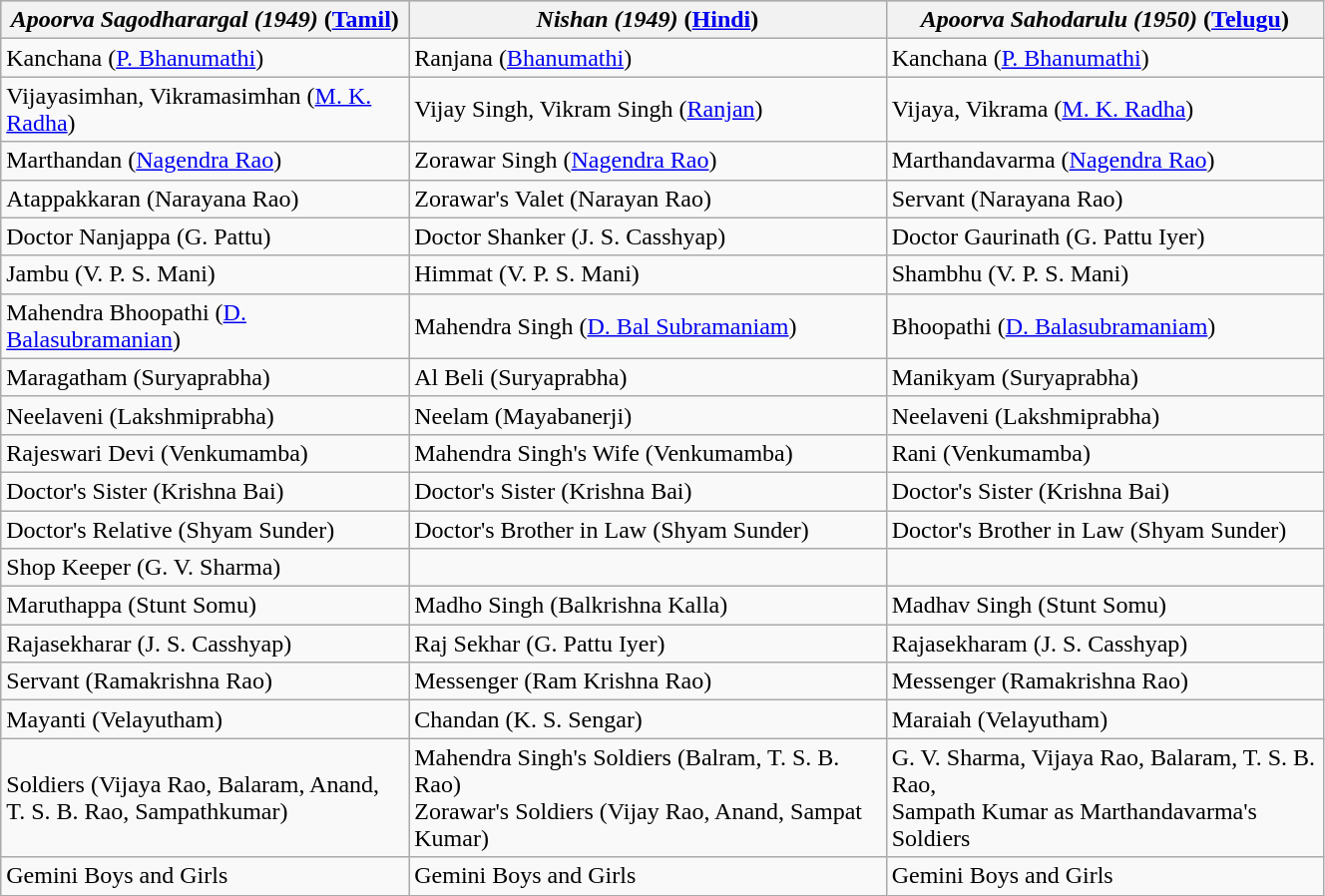<table class="wikitable" width="70%">
<tr bgcolor="#CCCCCC">
<th><em>Apoorva Sagodharargal (1949)</em> (<a href='#'>Tamil</a>)</th>
<th><em>Nishan (1949)</em> (<a href='#'>Hindi</a>)</th>
<th><em>Apoorva Sahodarulu  (1950)</em> (<a href='#'>Telugu</a>)</th>
</tr>
<tr>
<td>Kanchana (<a href='#'>P. Bhanumathi</a>)</td>
<td>Ranjana (<a href='#'>Bhanumathi</a>)</td>
<td>Kanchana (<a href='#'>P. Bhanumathi</a>)</td>
</tr>
<tr>
<td>Vijayasimhan, Vikramasimhan (<a href='#'>M. K. Radha</a>)</td>
<td>Vijay Singh, Vikram Singh (<a href='#'>Ranjan</a>)</td>
<td>Vijaya, Vikrama (<a href='#'>M. K. Radha</a>)</td>
</tr>
<tr>
<td>Marthandan (<a href='#'>Nagendra Rao</a>)</td>
<td>Zorawar Singh (<a href='#'>Nagendra Rao</a>)</td>
<td>Marthandavarma (<a href='#'>Nagendra Rao</a>)</td>
</tr>
<tr>
<td>Atappakkaran (Narayana Rao)</td>
<td>Zorawar's Valet (Narayan Rao)</td>
<td>Servant (Narayana Rao)</td>
</tr>
<tr>
<td>Doctor Nanjappa (G. Pattu)</td>
<td>Doctor Shanker (J. S. Casshyap)</td>
<td>Doctor Gaurinath (G. Pattu Iyer)</td>
</tr>
<tr>
<td>Jambu (V. P. S. Mani)</td>
<td>Himmat (V. P. S. Mani)</td>
<td>Shambhu (V. P. S. Mani)</td>
</tr>
<tr>
<td>Mahendra Bhoopathi (<a href='#'>D. Balasubramanian</a>)</td>
<td>Mahendra Singh (<a href='#'>D. Bal Subramaniam</a>)</td>
<td>Bhoopathi (<a href='#'>D. Balasubramaniam</a>)</td>
</tr>
<tr>
<td>Maragatham (Suryaprabha)</td>
<td>Al Beli (Suryaprabha)</td>
<td>Manikyam (Suryaprabha)</td>
</tr>
<tr>
<td>Neelaveni (Lakshmiprabha)</td>
<td>Neelam (Mayabanerji)</td>
<td>Neelaveni (Lakshmiprabha)</td>
</tr>
<tr>
<td>Rajeswari Devi (Venkumamba)</td>
<td>Mahendra Singh's Wife (Venkumamba)</td>
<td>Rani (Venkumamba)</td>
</tr>
<tr>
<td>Doctor's Sister (Krishna Bai)</td>
<td>Doctor's Sister (Krishna Bai)</td>
<td>Doctor's Sister (Krishna Bai)</td>
</tr>
<tr>
<td>Doctor's Relative (Shyam Sunder)</td>
<td>Doctor's Brother in Law (Shyam Sunder)</td>
<td>Doctor's Brother in Law (Shyam Sunder)</td>
</tr>
<tr>
<td>Shop Keeper (G. V. Sharma)</td>
<td></td>
<td></td>
</tr>
<tr>
<td>Maruthappa (Stunt Somu)</td>
<td>Madho Singh (Balkrishna Kalla)</td>
<td>Madhav Singh (Stunt Somu)</td>
</tr>
<tr>
<td>Rajasekharar (J. S. Casshyap)</td>
<td>Raj Sekhar (G. Pattu Iyer)</td>
<td>Rajasekharam (J. S. Casshyap)</td>
</tr>
<tr>
<td>Servant (Ramakrishna Rao)</td>
<td>Messenger (Ram Krishna Rao)</td>
<td>Messenger (Ramakrishna Rao)</td>
</tr>
<tr>
<td>Mayanti (Velayutham)</td>
<td>Chandan (K. S. Sengar)</td>
<td>Maraiah (Velayutham)</td>
</tr>
<tr>
<td>Soldiers (Vijaya Rao, Balaram, Anand,<br>T. S. B. Rao, Sampathkumar)</td>
<td>Mahendra Singh's Soldiers (Balram, T. S. B. Rao)<br>Zorawar's Soldiers (Vijay Rao, Anand, Sampat Kumar)</td>
<td>G. V. Sharma, Vijaya Rao, Balaram, T. S. B. Rao,<br>Sampath Kumar as Marthandavarma's Soldiers</td>
</tr>
<tr>
<td>Gemini Boys and Girls</td>
<td>Gemini Boys and Girls</td>
<td>Gemini Boys and Girls</td>
</tr>
</table>
